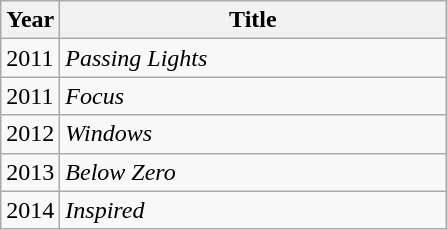<table class="wikitable">
<tr>
<th>Year</th>
<th width="250">Title</th>
</tr>
<tr>
<td>2011</td>
<td><em>Passing Lights</em></td>
</tr>
<tr>
<td>2011</td>
<td><em>Focus</em></td>
</tr>
<tr>
<td>2012</td>
<td><em>Windows</em></td>
</tr>
<tr>
<td>2013</td>
<td><em>Below Zero</em></td>
</tr>
<tr>
<td>2014</td>
<td><em>Inspired</em></td>
</tr>
</table>
